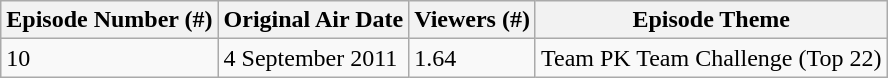<table class="wikitable">
<tr>
<th>Episode Number (#)</th>
<th>Original Air Date</th>
<th>Viewers (#)</th>
<th>Episode Theme</th>
</tr>
<tr>
<td>10</td>
<td>4 September 2011</td>
<td>1.64</td>
<td>Team PK Team Challenge (Top 22)</td>
</tr>
</table>
